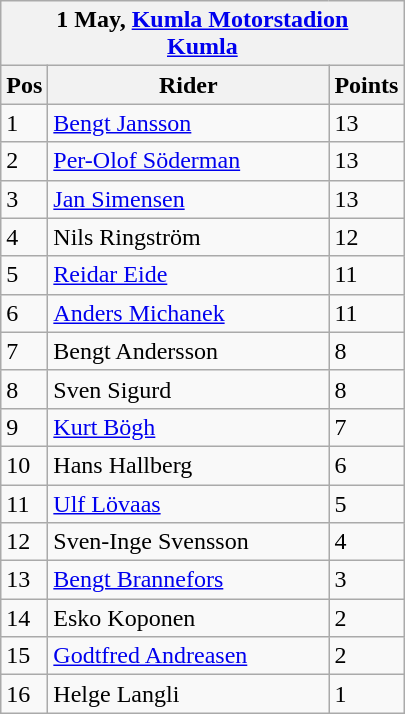<table class="wikitable">
<tr>
<th colspan="6">1 May,  <a href='#'>Kumla Motorstadion</a><br><a href='#'>Kumla</a></th>
</tr>
<tr>
<th width=20>Pos</th>
<th width=180>Rider</th>
<th width=40>Points</th>
</tr>
<tr>
<td>1</td>
<td style="text-align:left;"><a href='#'>Bengt Jansson</a></td>
<td>13</td>
</tr>
<tr>
<td>2</td>
<td style="text-align:left;"><a href='#'>Per-Olof Söderman</a></td>
<td>13</td>
</tr>
<tr>
<td>3</td>
<td style="text-align:left;"><a href='#'>Jan Simensen</a></td>
<td>13</td>
</tr>
<tr>
<td>4</td>
<td style="text-align:left;">Nils Ringström</td>
<td>12</td>
</tr>
<tr>
<td>5</td>
<td style="text-align:left;"><a href='#'>Reidar Eide</a></td>
<td>11</td>
</tr>
<tr>
<td>6</td>
<td style="text-align:left;"><a href='#'>Anders Michanek</a></td>
<td>11</td>
</tr>
<tr>
<td>7</td>
<td style="text-align:left;">Bengt Andersson</td>
<td>8</td>
</tr>
<tr>
<td>8</td>
<td style="text-align:left;">Sven Sigurd</td>
<td>8</td>
</tr>
<tr>
<td>9</td>
<td style="text-align:left;"><a href='#'>Kurt Bögh</a></td>
<td>7</td>
</tr>
<tr>
<td>10</td>
<td style="text-align:left;">Hans Hallberg</td>
<td>6</td>
</tr>
<tr>
<td>11</td>
<td style="text-align:left;"><a href='#'>Ulf Lövaas</a></td>
<td>5</td>
</tr>
<tr>
<td>12</td>
<td style="text-align:left;">Sven-Inge Svensson</td>
<td>4</td>
</tr>
<tr>
<td>13</td>
<td style="text-align:left;"><a href='#'>Bengt Brannefors</a></td>
<td>3</td>
</tr>
<tr>
<td>14</td>
<td style="text-align:left;">Esko Koponen</td>
<td>2</td>
</tr>
<tr>
<td>15</td>
<td style="text-align:left;"><a href='#'>Godtfred Andreasen</a></td>
<td>2</td>
</tr>
<tr>
<td>16</td>
<td style="text-align:left;">Helge Langli</td>
<td>1</td>
</tr>
</table>
